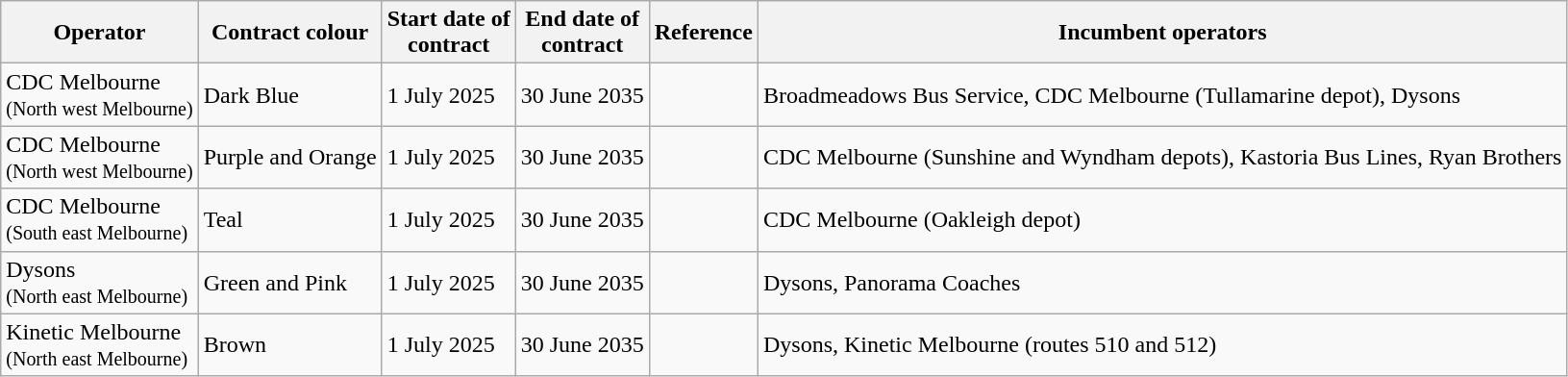<table class="wikitable sortable">
<tr>
<th>Operator</th>
<th>Contract colour</th>
<th>Start date of<br> contract</th>
<th>End date of<br> contract</th>
<th>Reference</th>
<th>Incumbent operators</th>
</tr>
<tr>
<td>CDC Melbourne<br><small>(North west Melbourne)</small></td>
<td>Dark Blue</td>
<td>1 July 2025</td>
<td>30 June 2035</td>
<td></td>
<td>Broadmeadows Bus Service, CDC Melbourne (Tullamarine depot), Dysons</td>
</tr>
<tr>
<td>CDC Melbourne<br><small>(North west Melbourne)</small></td>
<td>Purple and Orange</td>
<td>1 July 2025</td>
<td>30 June 2035</td>
<td></td>
<td>CDC Melbourne (Sunshine and Wyndham depots), Kastoria Bus Lines, Ryan Brothers</td>
</tr>
<tr>
<td>CDC Melbourne<br><small>(South east Melbourne)</small></td>
<td>Teal</td>
<td>1 July 2025</td>
<td>30 June 2035</td>
<td></td>
<td>CDC Melbourne (Oakleigh depot)</td>
</tr>
<tr>
<td>Dysons<br><small>(North east Melbourne)</small></td>
<td>Green and Pink</td>
<td>1 July 2025</td>
<td>30 June 2035</td>
<td></td>
<td>Dysons, Panorama Coaches</td>
</tr>
<tr>
<td>Kinetic Melbourne<br><small>(North east Melbourne)</small></td>
<td>Brown</td>
<td>1 July 2025</td>
<td>30 June 2035</td>
<td></td>
<td>Dysons, Kinetic Melbourne (routes 510 and 512)</td>
</tr>
</table>
